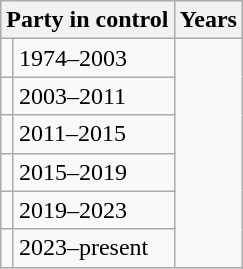<table class="wikitable">
<tr>
<th colspan=2>Party in control</th>
<th>Years</th>
</tr>
<tr>
<td></td>
<td>1974–2003</td>
</tr>
<tr>
<td></td>
<td>2003–2011</td>
</tr>
<tr>
<td></td>
<td>2011–2015</td>
</tr>
<tr>
<td></td>
<td>2015–2019</td>
</tr>
<tr>
<td></td>
<td>2019–2023</td>
</tr>
<tr>
<td></td>
<td>2023–present</td>
</tr>
</table>
